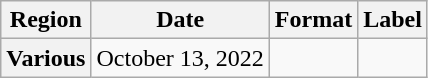<table class="wikitable plainrowheaders">
<tr>
<th scope="col">Region</th>
<th scope="col">Date</th>
<th scope="col">Format</th>
<th scope="col">Label</th>
</tr>
<tr>
<th scope="row">Various</th>
<td>October 13, 2022</td>
<td></td>
<td></td>
</tr>
</table>
